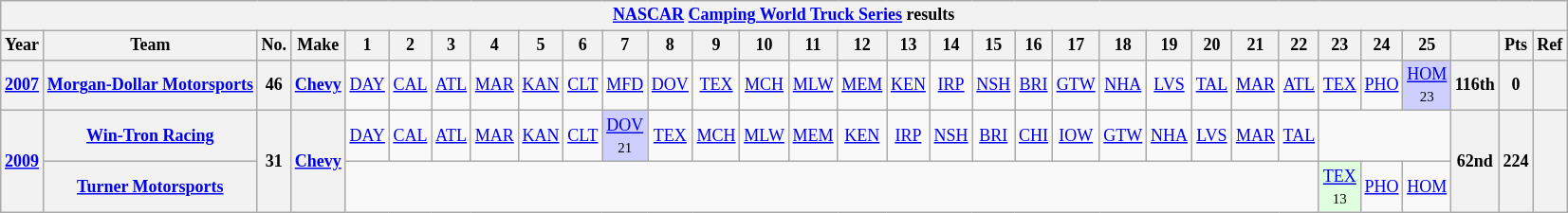<table class="wikitable" style="text-align:center; font-size:75%">
<tr>
<th colspan=45><a href='#'>NASCAR</a> <a href='#'>Camping World Truck Series</a> results</th>
</tr>
<tr>
<th>Year</th>
<th>Team</th>
<th>No.</th>
<th>Make</th>
<th>1</th>
<th>2</th>
<th>3</th>
<th>4</th>
<th>5</th>
<th>6</th>
<th>7</th>
<th>8</th>
<th>9</th>
<th>10</th>
<th>11</th>
<th>12</th>
<th>13</th>
<th>14</th>
<th>15</th>
<th>16</th>
<th>17</th>
<th>18</th>
<th>19</th>
<th>20</th>
<th>21</th>
<th>22</th>
<th>23</th>
<th>24</th>
<th>25</th>
<th></th>
<th>Pts</th>
<th>Ref</th>
</tr>
<tr>
<th><a href='#'>2007</a></th>
<th><a href='#'>Morgan-Dollar Motorsports</a></th>
<th>46</th>
<th><a href='#'>Chevy</a></th>
<td><a href='#'>DAY</a></td>
<td><a href='#'>CAL</a></td>
<td><a href='#'>ATL</a></td>
<td><a href='#'>MAR</a></td>
<td><a href='#'>KAN</a></td>
<td><a href='#'>CLT</a></td>
<td><a href='#'>MFD</a></td>
<td><a href='#'>DOV</a></td>
<td><a href='#'>TEX</a></td>
<td><a href='#'>MCH</a></td>
<td><a href='#'>MLW</a></td>
<td><a href='#'>MEM</a></td>
<td><a href='#'>KEN</a></td>
<td><a href='#'>IRP</a></td>
<td><a href='#'>NSH</a></td>
<td><a href='#'>BRI</a></td>
<td><a href='#'>GTW</a></td>
<td><a href='#'>NHA</a></td>
<td><a href='#'>LVS</a></td>
<td><a href='#'>TAL</a></td>
<td><a href='#'>MAR</a></td>
<td><a href='#'>ATL</a></td>
<td><a href='#'>TEX</a></td>
<td><a href='#'>PHO</a></td>
<td style="background:#CFCFFF;"><a href='#'>HOM</a><br><small>23</small></td>
<th>116th</th>
<th>0</th>
<th></th>
</tr>
<tr>
<th rowspan=2><a href='#'>2009</a></th>
<th><a href='#'>Win-Tron Racing</a></th>
<th rowspan=2>31</th>
<th rowspan=2><a href='#'>Chevy</a></th>
<td><a href='#'>DAY</a></td>
<td><a href='#'>CAL</a></td>
<td><a href='#'>ATL</a></td>
<td><a href='#'>MAR</a></td>
<td><a href='#'>KAN</a></td>
<td><a href='#'>CLT</a></td>
<td style="background:#CFCFFF;"><a href='#'>DOV</a><br><small>21</small></td>
<td><a href='#'>TEX</a></td>
<td><a href='#'>MCH</a></td>
<td><a href='#'>MLW</a></td>
<td><a href='#'>MEM</a></td>
<td><a href='#'>KEN</a></td>
<td><a href='#'>IRP</a></td>
<td><a href='#'>NSH</a></td>
<td><a href='#'>BRI</a></td>
<td><a href='#'>CHI</a></td>
<td><a href='#'>IOW</a></td>
<td><a href='#'>GTW</a></td>
<td><a href='#'>NHA</a></td>
<td><a href='#'>LVS</a></td>
<td><a href='#'>MAR</a></td>
<td><a href='#'>TAL</a></td>
<td colspan=3></td>
<th rowspan=2>62nd</th>
<th rowspan=2>224</th>
<th rowspan=2></th>
</tr>
<tr>
<th><a href='#'>Turner Motorsports</a></th>
<td colspan=22></td>
<td style="background:#DFFFDF;"><a href='#'>TEX</a><br><small>13</small></td>
<td><a href='#'>PHO</a></td>
<td><a href='#'>HOM</a></td>
</tr>
</table>
